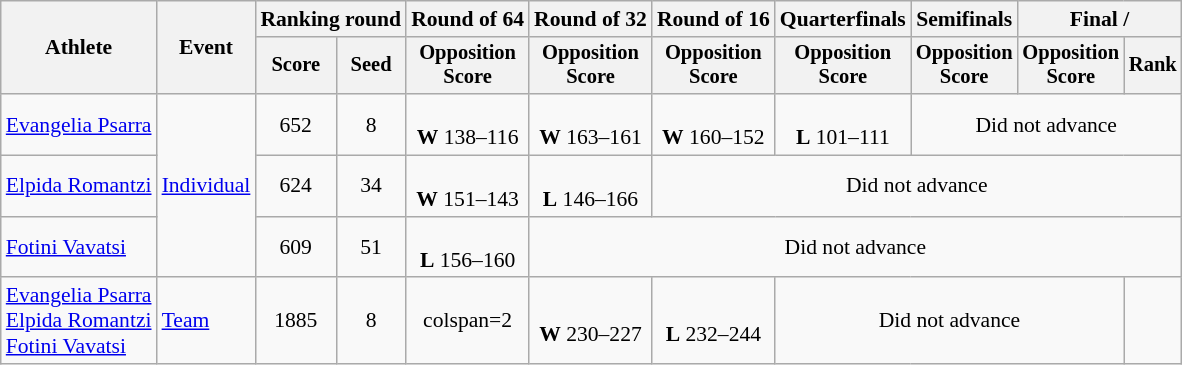<table class="wikitable" style="font-size:90%">
<tr>
<th rowspan="2">Athlete</th>
<th rowspan="2">Event</th>
<th colspan="2">Ranking round</th>
<th>Round of 64</th>
<th>Round of 32</th>
<th>Round of 16</th>
<th>Quarterfinals</th>
<th>Semifinals</th>
<th colspan="2">Final / </th>
</tr>
<tr style="font-size:95%">
<th>Score</th>
<th>Seed</th>
<th>Opposition<br>Score</th>
<th>Opposition<br>Score</th>
<th>Opposition<br>Score</th>
<th>Opposition<br>Score</th>
<th>Opposition<br>Score</th>
<th>Opposition<br>Score</th>
<th>Rank</th>
</tr>
<tr align=center>
<td align=left><a href='#'>Evangelia Psarra</a></td>
<td align=left rowspan=3><a href='#'>Individual</a></td>
<td>652</td>
<td>8</td>
<td><br><strong>W</strong> 138–116</td>
<td><br><strong>W</strong> 163–161</td>
<td><br><strong>W</strong> 160–152</td>
<td><br><strong>L</strong> 101–111</td>
<td colspan=3>Did not advance</td>
</tr>
<tr align=center>
<td align=left><a href='#'>Elpida Romantzi</a></td>
<td>624</td>
<td>34</td>
<td><br><strong>W</strong> 151–143</td>
<td><br><strong>L</strong> 146–166</td>
<td colspan=5>Did not advance</td>
</tr>
<tr align=center>
<td align=left><a href='#'>Fotini Vavatsi</a></td>
<td>609</td>
<td>51</td>
<td><br><strong>L</strong> 156–160</td>
<td colspan=6>Did not advance</td>
</tr>
<tr align=center>
<td align=left><a href='#'>Evangelia Psarra</a><br><a href='#'>Elpida Romantzi</a><br><a href='#'>Fotini Vavatsi</a></td>
<td align=left><a href='#'>Team</a></td>
<td>1885</td>
<td>8</td>
<td>colspan=2 </td>
<td><br><strong>W</strong> 230–227</td>
<td><br><strong>L</strong> 232–244</td>
<td colspan=3>Did not advance</td>
</tr>
</table>
